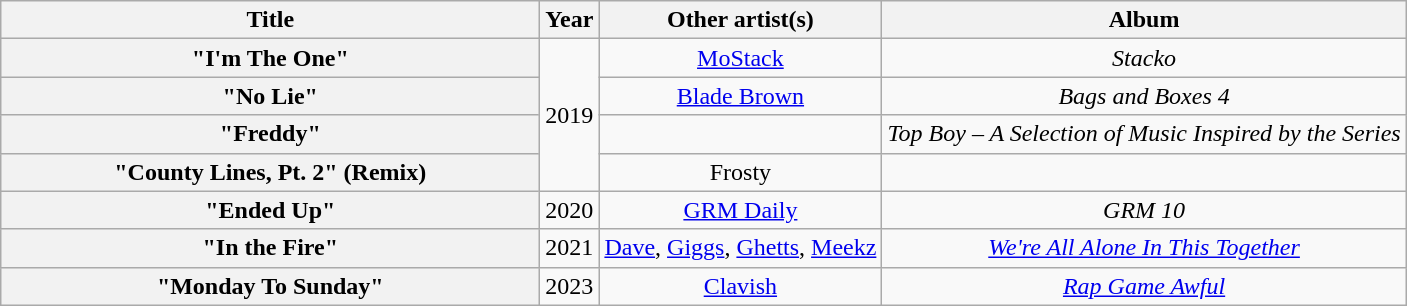<table class="wikitable plainrowheaders" style="text-align:center;">
<tr>
<th scope="col" style="width:22em;">Title</th>
<th scope="col" style="width:1em;">Year</th>
<th scope="col">Other artist(s)</th>
<th scope="col">Album</th>
</tr>
<tr>
<th scope="row">"I'm The One"</th>
<td rowspan="4">2019</td>
<td><a href='#'>MoStack</a></td>
<td><em>Stacko</em></td>
</tr>
<tr>
<th scope="row">"No Lie"</th>
<td><a href='#'>Blade Brown</a></td>
<td><em>Bags and Boxes 4</em></td>
</tr>
<tr>
<th scope="row">"Freddy"</th>
<td></td>
<td><em>Top Boy – A Selection of Music Inspired by the Series</em></td>
</tr>
<tr>
<th scope="row">"County Lines, Pt. 2" (Remix)</th>
<td>Frosty</td>
<td></td>
</tr>
<tr>
<th scope="row">"Ended Up"</th>
<td>2020</td>
<td><a href='#'>GRM Daily</a></td>
<td><em>GRM 10</em></td>
</tr>
<tr>
<th scope="row">"In the Fire"</th>
<td>2021</td>
<td><a href='#'> Dave</a>, <a href='#'>Giggs</a>, <a href='#'>Ghetts</a>, <a href='#'>Meekz</a></td>
<td><em><a href='#'>We're All Alone In This Together</a></em></td>
</tr>
<tr>
<th scope="row">"Monday To Sunday"</th>
<td>2023</td>
<td><a href='#'>Clavish</a></td>
<td><em><a href='#'>Rap Game Awful</a></em></td>
</tr>
</table>
